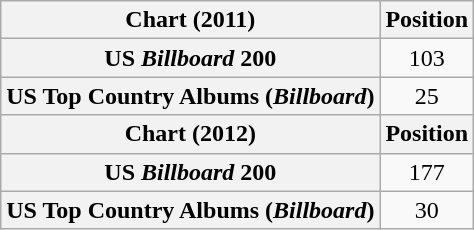<table class="wikitable plainrowheaders" style="text-align:center">
<tr>
<th scope="col">Chart (2011)</th>
<th scope="col">Position</th>
</tr>
<tr>
<th scope="row">US <em>Billboard</em> 200</th>
<td>103</td>
</tr>
<tr>
<th scope="row">US Top Country Albums (<em>Billboard</em>)</th>
<td>25</td>
</tr>
<tr>
<th scope="col">Chart (2012)</th>
<th scope="col">Position</th>
</tr>
<tr>
<th scope="row">US <em>Billboard</em> 200</th>
<td>177</td>
</tr>
<tr>
<th scope="row">US Top Country Albums (<em>Billboard</em>)</th>
<td>30</td>
</tr>
</table>
